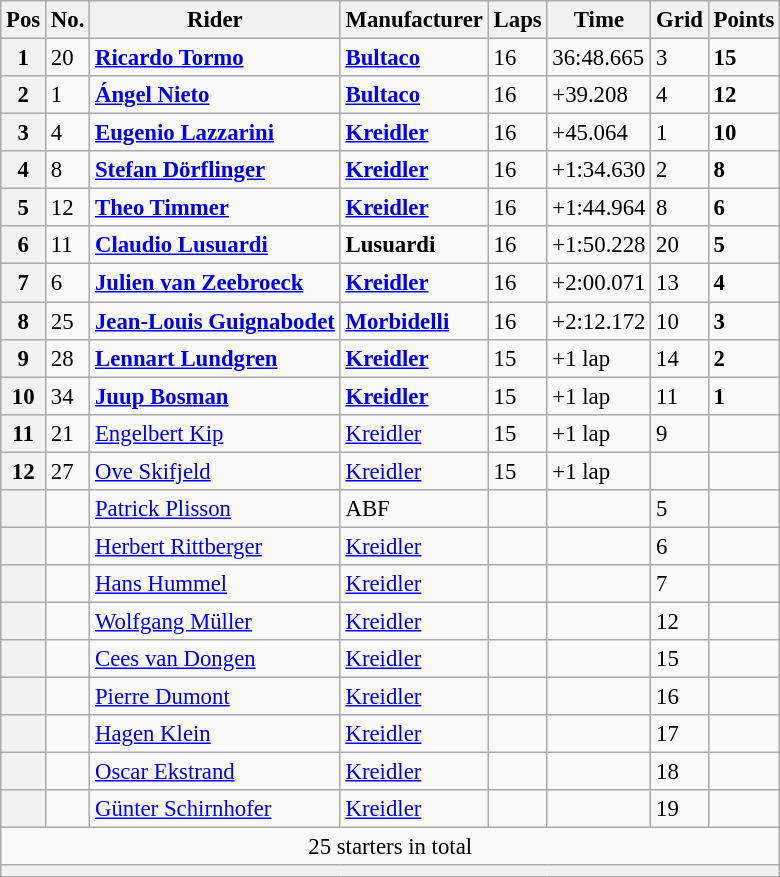<table class="wikitable" style="font-size: 95%;">
<tr>
<th>Pos</th>
<th>No.</th>
<th>Rider</th>
<th>Manufacturer</th>
<th>Laps</th>
<th>Time</th>
<th>Grid</th>
<th>Points</th>
</tr>
<tr>
<th>1</th>
<td>20</td>
<td> <strong><a href='#'>Ricardo Tormo</a></strong></td>
<td><strong><a href='#'>Bultaco</a></strong></td>
<td>16</td>
<td>36:48.665</td>
<td>3</td>
<td><strong>15</strong></td>
</tr>
<tr>
<th>2</th>
<td>1</td>
<td> <strong><a href='#'>Ángel Nieto</a></strong></td>
<td><strong><a href='#'>Bultaco</a></strong></td>
<td>16</td>
<td>+39.208</td>
<td>4</td>
<td><strong>12</strong></td>
</tr>
<tr>
<th>3</th>
<td>4</td>
<td> <strong><a href='#'>Eugenio Lazzarini</a></strong></td>
<td><strong><a href='#'>Kreidler</a></strong></td>
<td>16</td>
<td>+45.064</td>
<td>1</td>
<td><strong>10</strong></td>
</tr>
<tr>
<th>4</th>
<td>8</td>
<td> <strong><a href='#'>Stefan Dörflinger</a></strong></td>
<td><strong><a href='#'>Kreidler</a></strong></td>
<td>16</td>
<td>+1:34.630</td>
<td>2</td>
<td><strong>8</strong></td>
</tr>
<tr>
<th>5</th>
<td>12</td>
<td> <strong><a href='#'>Theo Timmer</a></strong></td>
<td><strong><a href='#'>Kreidler</a></strong></td>
<td>16</td>
<td>+1:44.964</td>
<td>8</td>
<td><strong>6</strong></td>
</tr>
<tr>
<th>6</th>
<td>11</td>
<td> <strong><a href='#'>Claudio Lusuardi</a></strong></td>
<td><strong>Lusuardi</strong></td>
<td>16</td>
<td>+1:50.228</td>
<td>20</td>
<td><strong>5</strong></td>
</tr>
<tr>
<th>7</th>
<td>6</td>
<td> <strong><a href='#'>Julien van Zeebroeck</a></strong></td>
<td><strong><a href='#'>Kreidler</a></strong></td>
<td>16</td>
<td>+2:00.071</td>
<td>13</td>
<td><strong>4</strong></td>
</tr>
<tr>
<th>8</th>
<td>25</td>
<td> <strong><a href='#'>Jean-Louis Guignabodet</a></strong></td>
<td><strong><a href='#'>Morbidelli</a></strong></td>
<td>16</td>
<td>+2:12.172</td>
<td>10</td>
<td><strong>3</strong></td>
</tr>
<tr>
<th>9</th>
<td>28</td>
<td> <strong><a href='#'>Lennart Lundgren</a></strong></td>
<td><strong><a href='#'>Kreidler</a></strong></td>
<td>15</td>
<td>+1 lap</td>
<td>14</td>
<td><strong>2</strong></td>
</tr>
<tr>
<th>10</th>
<td>34</td>
<td> <strong><a href='#'>Juup Bosman</a></strong></td>
<td><strong><a href='#'>Kreidler</a></strong></td>
<td>15</td>
<td>+1 lap</td>
<td>11</td>
<td><strong>1</strong></td>
</tr>
<tr>
<th>11</th>
<td>21</td>
<td> <a href='#'>Engelbert Kip</a></td>
<td><a href='#'>Kreidler</a></td>
<td>15</td>
<td>+1 lap</td>
<td>9</td>
<td></td>
</tr>
<tr>
<th>12</th>
<td>27</td>
<td> <a href='#'>Ove Skifjeld</a></td>
<td><a href='#'>Kreidler</a></td>
<td>15</td>
<td>+1 lap</td>
<td></td>
<td></td>
</tr>
<tr>
<th></th>
<td></td>
<td> <a href='#'>Patrick Plisson</a></td>
<td>ABF</td>
<td></td>
<td></td>
<td>5</td>
<td></td>
</tr>
<tr>
<th></th>
<td></td>
<td> <a href='#'>Herbert Rittberger</a></td>
<td><a href='#'>Kreidler</a></td>
<td></td>
<td></td>
<td>6</td>
<td></td>
</tr>
<tr>
<th></th>
<td></td>
<td> <a href='#'>Hans Hummel</a></td>
<td><a href='#'>Kreidler</a></td>
<td></td>
<td></td>
<td>7</td>
<td></td>
</tr>
<tr>
<th></th>
<td></td>
<td> <a href='#'>Wolfgang Müller</a></td>
<td><a href='#'>Kreidler</a></td>
<td></td>
<td></td>
<td>12</td>
<td></td>
</tr>
<tr>
<th></th>
<td></td>
<td> <a href='#'>Cees van Dongen</a></td>
<td><a href='#'>Kreidler</a></td>
<td></td>
<td></td>
<td>15</td>
<td></td>
</tr>
<tr>
<th></th>
<td></td>
<td> <a href='#'>Pierre Dumont</a></td>
<td><a href='#'>Kreidler</a></td>
<td></td>
<td></td>
<td>16</td>
<td></td>
</tr>
<tr>
<th></th>
<td></td>
<td> <a href='#'>Hagen Klein</a></td>
<td><a href='#'>Kreidler</a></td>
<td></td>
<td></td>
<td>17</td>
<td></td>
</tr>
<tr>
<th></th>
<td></td>
<td> <a href='#'>Oscar Ekstrand</a></td>
<td><a href='#'>Kreidler</a></td>
<td></td>
<td></td>
<td>18</td>
<td></td>
</tr>
<tr>
<th></th>
<td></td>
<td> <a href='#'>Günter Schirnhofer</a></td>
<td><a href='#'>Kreidler</a></td>
<td></td>
<td></td>
<td>19</td>
<td></td>
</tr>
<tr>
<td colspan=8 align=center>25 starters in total</td>
</tr>
<tr>
<th colspan=8></th>
</tr>
</table>
